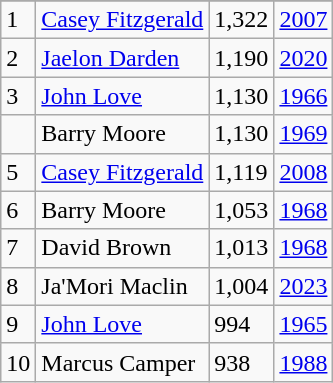<table class="wikitable">
<tr>
</tr>
<tr>
<td>1</td>
<td><a href='#'>Casey Fitzgerald</a></td>
<td>1,322</td>
<td><a href='#'>2007</a></td>
</tr>
<tr>
<td>2</td>
<td><a href='#'>Jaelon Darden</a></td>
<td>1,190</td>
<td><a href='#'>2020</a></td>
</tr>
<tr>
<td>3</td>
<td><a href='#'>John Love</a></td>
<td>1,130</td>
<td><a href='#'>1966</a></td>
</tr>
<tr>
<td></td>
<td>Barry Moore</td>
<td>1,130</td>
<td><a href='#'>1969</a></td>
</tr>
<tr>
<td>5</td>
<td><a href='#'>Casey Fitzgerald</a></td>
<td>1,119</td>
<td><a href='#'>2008</a></td>
</tr>
<tr>
<td>6</td>
<td>Barry Moore</td>
<td>1,053</td>
<td><a href='#'>1968</a></td>
</tr>
<tr>
<td>7</td>
<td>David Brown</td>
<td>1,013</td>
<td><a href='#'>1968</a></td>
</tr>
<tr>
<td>8</td>
<td>Ja'Mori Maclin</td>
<td>1,004</td>
<td><a href='#'>2023</a></td>
</tr>
<tr>
<td>9</td>
<td><a href='#'>John Love</a></td>
<td>994</td>
<td><a href='#'>1965</a></td>
</tr>
<tr>
<td>10</td>
<td>Marcus Camper</td>
<td>938</td>
<td><a href='#'>1988</a></td>
</tr>
</table>
